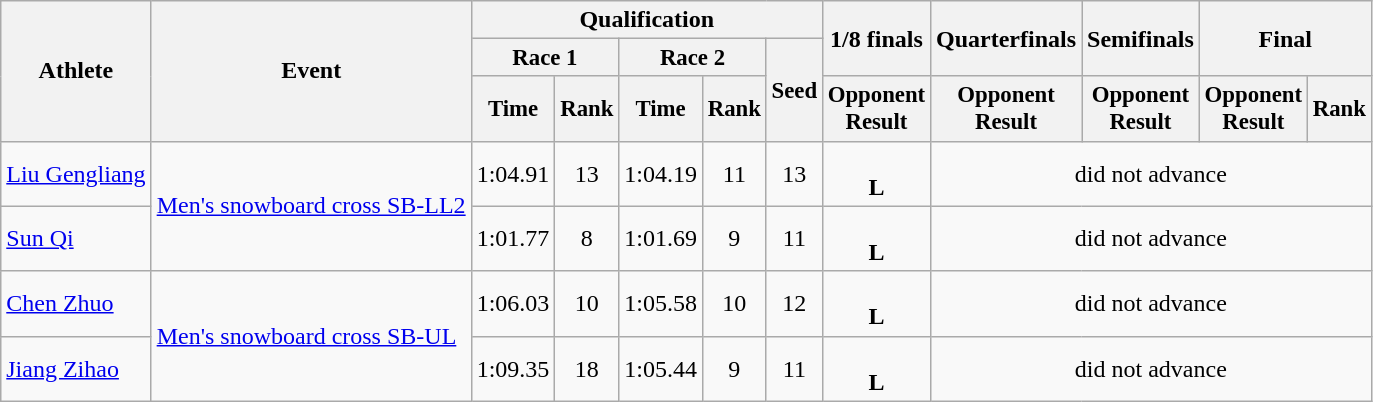<table class="wikitable" style="font-size:100%">
<tr>
<th rowspan=3>Athlete</th>
<th rowspan=3>Event</th>
<th colspan=5>Qualification</th>
<th rowspan=2>1/8 finals</th>
<th rowspan=2>Quarterfinals</th>
<th rowspan=2>Semifinals</th>
<th rowspan=2 colspan=2>Final</th>
</tr>
<tr style="font-size:95%">
<th colspan=2>Race 1</th>
<th colspan=2>Race 2</th>
<th rowspan=2>Seed</th>
</tr>
<tr style="font-size:95%">
<th>Time</th>
<th>Rank</th>
<th>Time</th>
<th>Rank</th>
<th>Opponent<br>Result</th>
<th>Opponent<br>Result</th>
<th>Opponent<br>Result</th>
<th>Opponent<br>Result</th>
<th>Rank</th>
</tr>
<tr align=center>
<td align=left><a href='#'>Liu Gengliang</a></td>
<td align=left rowspan=2><a href='#'>Men's snowboard cross SB-LL2</a></td>
<td>1:04.91</td>
<td>13</td>
<td>1:04.19</td>
<td>11</td>
<td>13</td>
<td><br><strong>L</strong></td>
<td colspan=4>did not advance</td>
</tr>
<tr align=center>
<td align=left><a href='#'>Sun Qi</a></td>
<td>1:01.77</td>
<td>8</td>
<td>1:01.69</td>
<td>9</td>
<td>11</td>
<td><br><strong>L</strong></td>
<td colspan=4>did not advance</td>
</tr>
<tr align=center>
<td align=left><a href='#'>Chen Zhuo</a></td>
<td align=left rowspan=2><a href='#'>Men's snowboard cross SB-UL</a></td>
<td>1:06.03</td>
<td>10</td>
<td>1:05.58</td>
<td>10</td>
<td>12</td>
<td><br><strong>L</strong></td>
<td colspan=4>did not advance</td>
</tr>
<tr align=center>
<td align=left><a href='#'>Jiang Zihao</a></td>
<td>1:09.35</td>
<td>18</td>
<td>1:05.44</td>
<td>9</td>
<td>11</td>
<td><br><strong>L</strong></td>
<td colspan=4>did not advance</td>
</tr>
</table>
